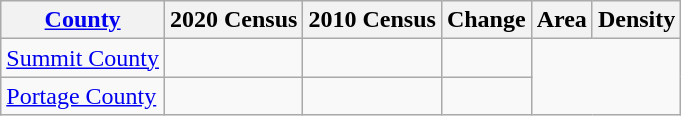<table class="wikitable sortable">
<tr>
<th><a href='#'>County</a></th>
<th>2020 Census</th>
<th>2010 Census</th>
<th>Change</th>
<th>Area</th>
<th>Density</th>
</tr>
<tr>
<td><a href='#'>Summit County</a></td>
<td></td>
<td></td>
<td></td>
</tr>
<tr>
<td><a href='#'>Portage County</a></td>
<td></td>
<td></td>
<td></td>
</tr>
</table>
